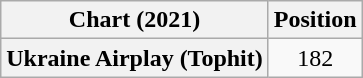<table class="wikitable plainrowheaders" style="text-align:center;">
<tr>
<th scope="col">Chart (2021)</th>
<th scope="col">Position</th>
</tr>
<tr>
<th scope="row">Ukraine Airplay (Tophit)</th>
<td>182</td>
</tr>
</table>
